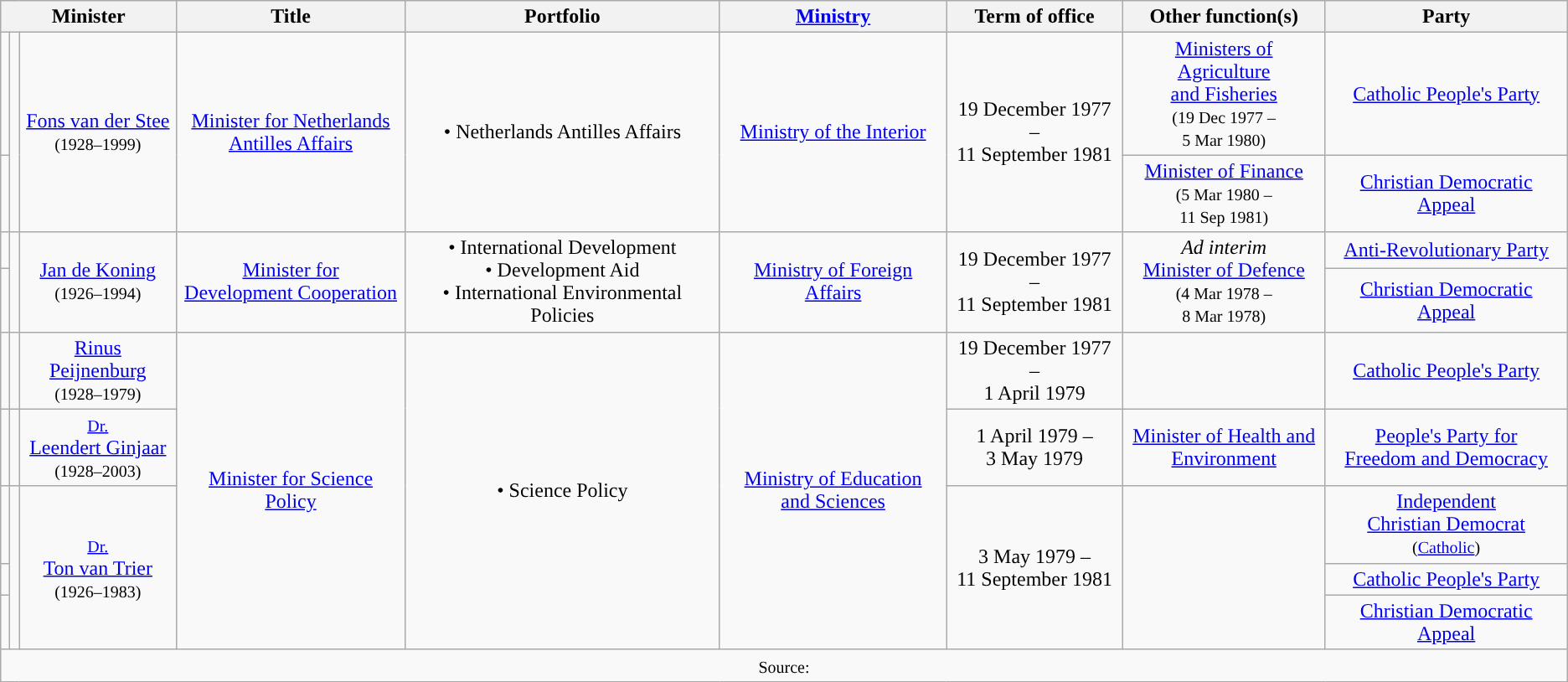<table class="wikitable" style="text-align:center">
<tr>
<th colspan=3>Minister</th>
<th>Title</th>
<th>Portfolio</th>
<th><a href='#'>Ministry</a></th>
<th>Term of office</th>
<th>Other function(s)</th>
<th>Party</th>
</tr>
<tr>
<td style="background:"></td>
<td rowspan=2></td>
<td rowspan=2><a href='#'>Fons van der Stee</a> <br> <small>(1928–1999)</small></td>
<td rowspan=2><a href='#'>Minister for Netherlands <br> Antilles Affairs</a></td>
<td rowspan=2>• Netherlands Antilles Affairs</td>
<td rowspan=2><a href='#'>Ministry of the Interior</a></td>
<td rowspan=2>19 December 1977 – <br> 11 September 1981</td>
<td><a href='#'>Ministers of Agriculture <br> and Fisheries</a> <br> <small>(19 Dec 1977 – <br> 5 Mar 1980)</small></td>
<td><a href='#'>Catholic People's Party</a></td>
</tr>
<tr>
<td style="background:"></td>
<td><a href='#'>Minister of Finance</a> <br> <small>(5 Mar 1980 – <br> 11 Sep 1981)</small></td>
<td><a href='#'>Christian Democratic Appeal</a></td>
</tr>
<tr>
<td style="background:"></td>
<td rowspan=2></td>
<td rowspan=2><a href='#'>Jan de Koning</a> <br> <small>(1926–1994)</small></td>
<td rowspan=2><a href='#'>Minister for <br> Development Cooperation</a></td>
<td rowspan=2>• International Development <br> • Development Aid <br> • International Environmental Policies</td>
<td rowspan=2><a href='#'>Ministry of Foreign Affairs</a></td>
<td rowspan=2>19 December 1977 – <br> 11 September 1981</td>
<td rowspan=2><em>Ad interim</em> <br> <a href='#'>Minister of Defence</a> <br> <small>(4 Mar 1978 – <br> 8 Mar 1978)</small></td>
<td><a href='#'>Anti-Revolutionary Party</a></td>
</tr>
<tr>
<td style="background:"></td>
<td><a href='#'>Christian Democratic Appeal</a></td>
</tr>
<tr>
<td style="background:"></td>
<td></td>
<td><a href='#'>Rinus Peijnenburg</a> <br> <small>(1928–1979)</small></td>
<td rowspan=5><a href='#'>Minister for Science Policy</a></td>
<td rowspan=5>• Science Policy</td>
<td rowspan=5><a href='#'>Ministry of Education <br> and Sciences</a></td>
<td>19 December 1977 – <br> 1 April 1979 <br> </td>
<td></td>
<td><a href='#'>Catholic People's Party</a></td>
</tr>
<tr>
<td style="background:"></td>
<td></td>
<td><small><a href='#'>Dr.</a></small> <br> <a href='#'>Leendert Ginjaar</a> <br> <small>(1928–2003)</small></td>
<td>1 April 1979 – <br> 3 May 1979 <br> </td>
<td><a href='#'>Minister of Health and <br> Environment</a></td>
<td><a href='#'>People's Party for <br> Freedom and Democracy</a></td>
</tr>
<tr>
<td style="background:"></td>
<td rowspan=3></td>
<td rowspan=3><small><a href='#'>Dr.</a></small> <br> <a href='#'>Ton van Trier</a> <br> <small>(1926–1983)</small></td>
<td rowspan=3>3 May 1979 – <br> 11 September 1981</td>
<td rowspan=3></td>
<td><a href='#'>Independent <br> Christian Democrat</a> <br> <small>(<a href='#'>Catholic</a>)</small></td>
</tr>
<tr>
<td style="background:"></td>
<td><a href='#'>Catholic People's Party</a></td>
</tr>
<tr>
<td style="background:"></td>
<td><a href='#'>Christian Democratic Appeal</a></td>
</tr>
<tr>
<td colspan=9><small>Source:</small></td>
</tr>
</table>
